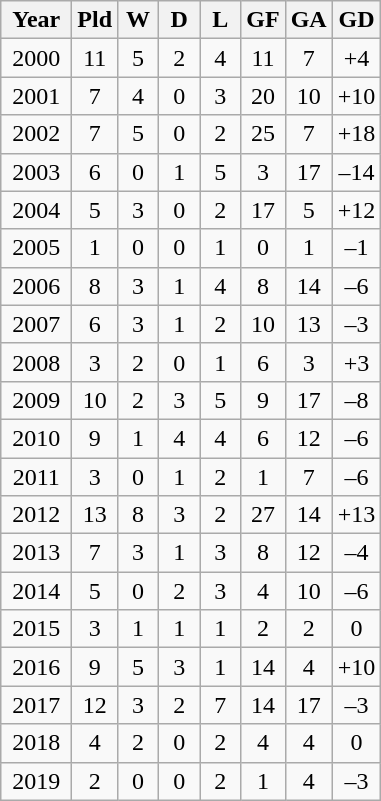<table class="wikitable sortable" style="float:left; text-align:center;">
<tr>
<th width=40>Year</th>
<th width=20>Pld</th>
<th width=20>W</th>
<th width=20>D</th>
<th width=20>L</th>
<th width=20>GF</th>
<th width=20>GA</th>
<th width=20>GD</th>
</tr>
<tr>
<td>2000</td>
<td>11</td>
<td>5</td>
<td>2</td>
<td>4</td>
<td>11</td>
<td>7</td>
<td>+4</td>
</tr>
<tr>
<td>2001</td>
<td>7</td>
<td>4</td>
<td>0</td>
<td>3</td>
<td>20</td>
<td>10</td>
<td>+10</td>
</tr>
<tr>
<td>2002</td>
<td>7</td>
<td>5</td>
<td>0</td>
<td>2</td>
<td>25</td>
<td>7</td>
<td>+18</td>
</tr>
<tr>
<td>2003</td>
<td>6</td>
<td>0</td>
<td>1</td>
<td>5</td>
<td>3</td>
<td>17</td>
<td>–14</td>
</tr>
<tr>
<td>2004</td>
<td>5</td>
<td>3</td>
<td>0</td>
<td>2</td>
<td>17</td>
<td>5</td>
<td>+12</td>
</tr>
<tr>
<td>2005</td>
<td>1</td>
<td>0</td>
<td>0</td>
<td>1</td>
<td>0</td>
<td>1</td>
<td>–1</td>
</tr>
<tr>
<td>2006</td>
<td>8</td>
<td>3</td>
<td>1</td>
<td>4</td>
<td>8</td>
<td>14</td>
<td>–6</td>
</tr>
<tr>
<td>2007</td>
<td>6</td>
<td>3</td>
<td>1</td>
<td>2</td>
<td>10</td>
<td>13</td>
<td>–3</td>
</tr>
<tr>
<td>2008</td>
<td>3</td>
<td>2</td>
<td>0</td>
<td>1</td>
<td>6</td>
<td>3</td>
<td>+3</td>
</tr>
<tr>
<td>2009</td>
<td>10</td>
<td>2</td>
<td>3</td>
<td>5</td>
<td>9</td>
<td>17</td>
<td>–8</td>
</tr>
<tr>
<td>2010</td>
<td>9</td>
<td>1</td>
<td>4</td>
<td>4</td>
<td>6</td>
<td>12</td>
<td>–6</td>
</tr>
<tr>
<td>2011</td>
<td>3</td>
<td>0</td>
<td>1</td>
<td>2</td>
<td>1</td>
<td>7</td>
<td>–6</td>
</tr>
<tr>
<td>2012</td>
<td>13</td>
<td>8</td>
<td>3</td>
<td>2</td>
<td>27</td>
<td>14</td>
<td>+13</td>
</tr>
<tr>
<td>2013</td>
<td>7</td>
<td>3</td>
<td>1</td>
<td>3</td>
<td>8</td>
<td>12</td>
<td>–4</td>
</tr>
<tr>
<td>2014</td>
<td>5</td>
<td>0</td>
<td>2</td>
<td>3</td>
<td>4</td>
<td>10</td>
<td>–6</td>
</tr>
<tr>
<td>2015</td>
<td>3</td>
<td>1</td>
<td>1</td>
<td>1</td>
<td>2</td>
<td>2</td>
<td>0</td>
</tr>
<tr>
<td>2016</td>
<td>9</td>
<td>5</td>
<td>3</td>
<td>1</td>
<td>14</td>
<td>4</td>
<td>+10</td>
</tr>
<tr>
<td>2017</td>
<td>12</td>
<td>3</td>
<td>2</td>
<td>7</td>
<td>14</td>
<td>17</td>
<td>–3</td>
</tr>
<tr>
<td>2018</td>
<td>4</td>
<td>2</td>
<td>0</td>
<td>2</td>
<td>4</td>
<td>4</td>
<td>0</td>
</tr>
<tr>
<td>2019</td>
<td>2</td>
<td>0</td>
<td>0</td>
<td>2</td>
<td>1</td>
<td>4</td>
<td>–3</td>
</tr>
</table>
